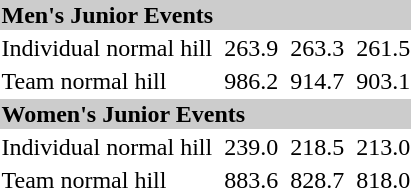<table>
<tr style="background:#ccc;">
<td colspan=7><strong>Men's Junior Events</strong></td>
</tr>
<tr>
<td>Individual normal hill</td>
<td></td>
<td>263.9</td>
<td></td>
<td>263.3</td>
<td></td>
<td>261.5</td>
</tr>
<tr>
<td>Team normal hill</td>
<td></td>
<td>986.2</td>
<td></td>
<td>914.7</td>
<td></td>
<td>903.1</td>
</tr>
<tr style="background:#ccc;">
<td colspan=7><strong>Women's Junior Events</strong></td>
</tr>
<tr>
<td>Individual normal hill</td>
<td></td>
<td>239.0</td>
<td></td>
<td>218.5</td>
<td></td>
<td>213.0</td>
</tr>
<tr>
<td>Team normal hill</td>
<td></td>
<td>883.6</td>
<td></td>
<td>828.7</td>
<td></td>
<td>818.0</td>
</tr>
</table>
